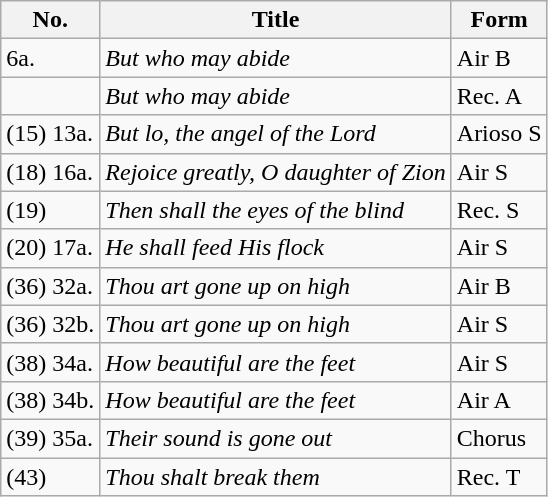<table class="wikitable">
<tr>
<th>No.</th>
<th>Title</th>
<th>Form</th>
</tr>
<tr>
<td>6a.</td>
<td><em>But who may abide</em></td>
<td>Air B</td>
</tr>
<tr>
<td></td>
<td><em>But who may abide</em></td>
<td>Rec. A</td>
</tr>
<tr>
<td>(15) 13a.</td>
<td><em>But lo, the angel of the Lord</em></td>
<td>Arioso S</td>
</tr>
<tr>
<td>(18) 16a.</td>
<td><em>Rejoice greatly, O daughter of Zion</em></td>
<td>Air S</td>
</tr>
<tr>
<td>(19)</td>
<td><em>Then shall the eyes of the blind</em></td>
<td>Rec. S</td>
</tr>
<tr>
<td>(20) 17a.</td>
<td><em>He shall feed His flock </em></td>
<td>Air S</td>
</tr>
<tr>
<td>(36) 32a.</td>
<td><em>Thou art gone up on high</em></td>
<td>Air B</td>
</tr>
<tr>
<td>(36) 32b.</td>
<td><em>Thou art gone up on high</em></td>
<td>Air S</td>
</tr>
<tr>
<td>(38) 34a.</td>
<td><em>How beautiful are the feet</em></td>
<td>Air S</td>
</tr>
<tr>
<td>(38) 34b.</td>
<td><em>How beautiful are the feet</em></td>
<td>Air A</td>
</tr>
<tr>
<td>(39) 35a.</td>
<td><em>Their sound is gone out</em></td>
<td>Chorus</td>
</tr>
<tr>
<td>(43)</td>
<td><em>Thou shalt break them</em></td>
<td>Rec. T</td>
</tr>
</table>
